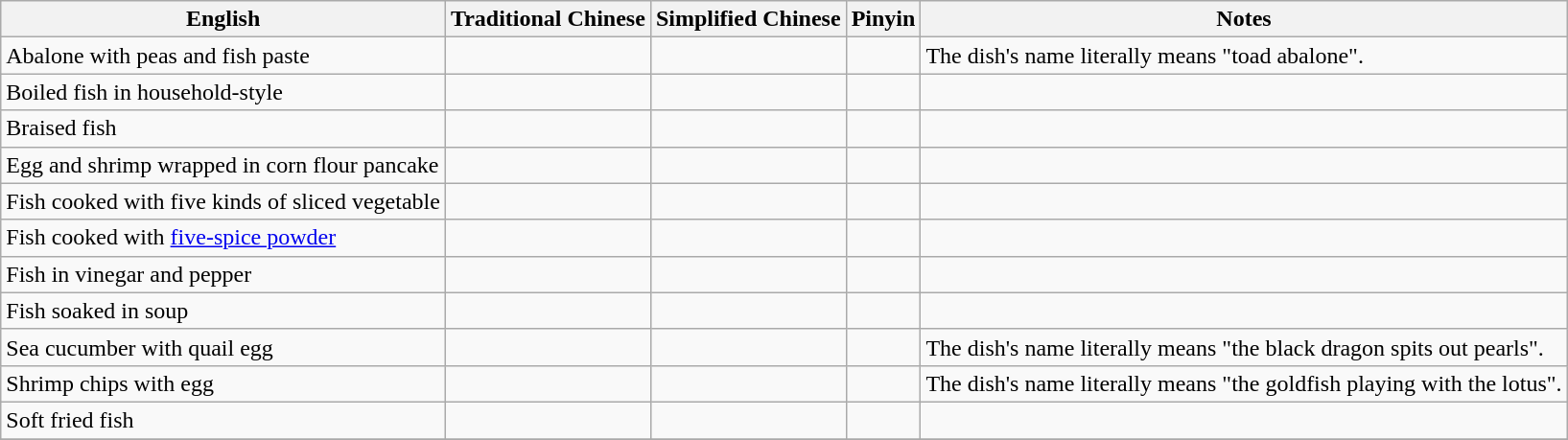<table class="wikitable sortable">
<tr>
<th>English</th>
<th>Traditional Chinese</th>
<th>Simplified Chinese</th>
<th>Pinyin</th>
<th>Notes</th>
</tr>
<tr>
<td>Abalone with peas and fish paste</td>
<td></td>
<td></td>
<td></td>
<td>The dish's name literally means "toad abalone".</td>
</tr>
<tr>
<td>Boiled fish in household-style</td>
<td></td>
<td></td>
<td></td>
<td></td>
</tr>
<tr>
<td>Braised fish</td>
<td></td>
<td></td>
<td></td>
<td></td>
</tr>
<tr>
<td>Egg and shrimp wrapped in corn flour pancake</td>
<td></td>
<td></td>
<td></td>
<td></td>
</tr>
<tr>
<td>Fish cooked with five kinds of sliced vegetable</td>
<td></td>
<td></td>
<td></td>
<td></td>
</tr>
<tr>
<td>Fish cooked with <a href='#'>five-spice powder</a></td>
<td></td>
<td></td>
<td></td>
<td></td>
</tr>
<tr>
<td>Fish in vinegar and pepper</td>
<td></td>
<td></td>
<td></td>
<td></td>
</tr>
<tr>
<td>Fish soaked in soup</td>
<td></td>
<td></td>
<td></td>
<td></td>
</tr>
<tr>
<td>Sea cucumber with quail egg</td>
<td></td>
<td></td>
<td></td>
<td>The dish's name literally means "the black dragon spits out pearls".</td>
</tr>
<tr>
<td>Shrimp chips with egg</td>
<td></td>
<td></td>
<td></td>
<td>The dish's name literally means "the goldfish playing with the lotus".</td>
</tr>
<tr>
<td>Soft fried fish</td>
<td></td>
<td></td>
<td></td>
<td></td>
</tr>
<tr>
</tr>
</table>
